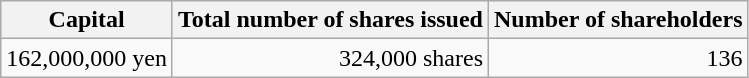<table class="wikitable" style="text-align:right">
<tr>
<th>Capital</th>
<th>Total number of shares issued</th>
<th>Number of shareholders</th>
</tr>
<tr>
<td>162,000,000 yen</td>
<td>324,000 shares</td>
<td>136</td>
</tr>
</table>
